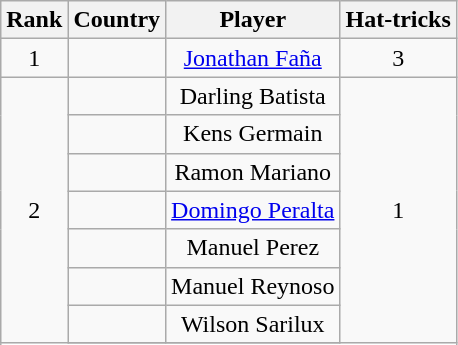<table class="wikitable" style="text-align:center;">
<tr>
<th>Rank</th>
<th>Country</th>
<th>Player</th>
<th>Hat-tricks</th>
</tr>
<tr>
<td>1</td>
<td></td>
<td><a href='#'>Jonathan Faña</a></td>
<td>3</td>
</tr>
<tr>
<td rowspan=10>2</td>
<td></td>
<td>Darling Batista</td>
<td rowspan=10>1</td>
</tr>
<tr>
<td></td>
<td>Kens Germain</td>
</tr>
<tr>
<td></td>
<td>Ramon Mariano</td>
</tr>
<tr>
<td></td>
<td><a href='#'>Domingo Peralta</a></td>
</tr>
<tr>
<td></td>
<td>Manuel Perez</td>
</tr>
<tr>
<td></td>
<td>Manuel Reynoso</td>
</tr>
<tr>
<td></td>
<td>Wilson Sarilux</td>
</tr>
<tr>
</tr>
</table>
